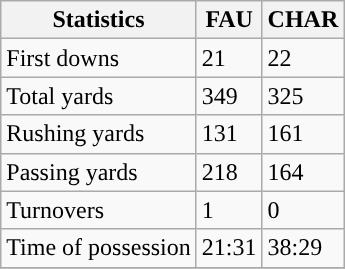<table class="wikitable" style="float: left;">
<tr>
<th>Statistics</th>
<th>FAU</th>
<th>CHAR</th>
</tr>
<tr>
<td>First downs</td>
<td>21</td>
<td>22</td>
</tr>
<tr>
<td>Total yards</td>
<td>349</td>
<td>325</td>
</tr>
<tr>
<td>Rushing yards</td>
<td>131</td>
<td>161</td>
</tr>
<tr>
<td>Passing yards</td>
<td>218</td>
<td>164</td>
</tr>
<tr>
<td>Turnovers</td>
<td>1</td>
<td>0</td>
</tr>
<tr>
<td>Time of possession</td>
<td>21:31</td>
<td>38:29</td>
</tr>
<tr>
</tr>
</table>
